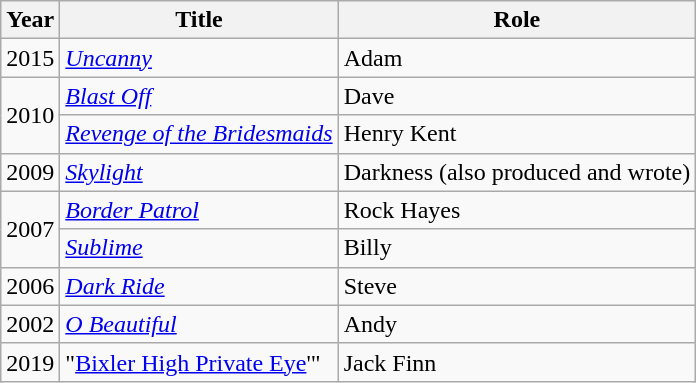<table class="wikitable sortable">
<tr>
<th>Year</th>
<th>Title</th>
<th>Role</th>
</tr>
<tr>
<td>2015</td>
<td><em><a href='#'>Uncanny</a></em></td>
<td>Adam</td>
</tr>
<tr>
<td rowspan="2">2010</td>
<td><em><a href='#'>Blast Off</a></em></td>
<td>Dave</td>
</tr>
<tr>
<td><em><a href='#'>Revenge of the Bridesmaids</a></em></td>
<td>Henry Kent</td>
</tr>
<tr>
<td>2009</td>
<td><em><a href='#'>Skylight</a></em></td>
<td>Darkness (also produced and wrote)</td>
</tr>
<tr>
<td rowspan="2">2007</td>
<td><em><a href='#'>Border Patrol</a></em></td>
<td>Rock Hayes</td>
</tr>
<tr>
<td><em><a href='#'>Sublime</a></em></td>
<td>Billy</td>
</tr>
<tr>
<td>2006</td>
<td><em><a href='#'>Dark Ride</a></em></td>
<td>Steve</td>
</tr>
<tr>
<td>2002</td>
<td><em><a href='#'>O Beautiful</a></em></td>
<td>Andy</td>
</tr>
<tr>
<td>2019</td>
<td>"<a href='#'>Bixler High Private Eye</a>'"</td>
<td>Jack Finn</td>
</tr>
</table>
